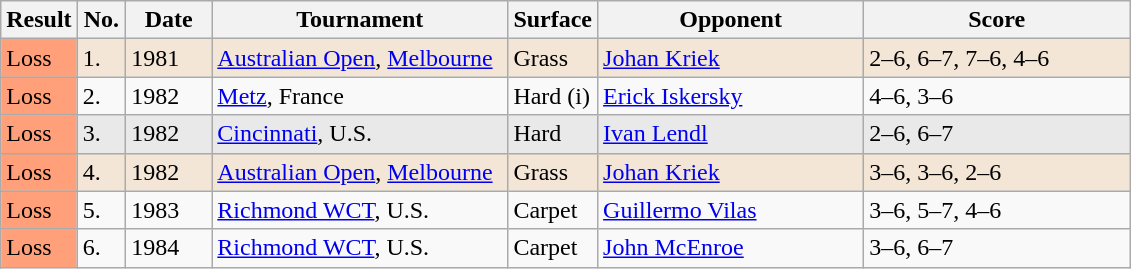<table class="sortable wikitable">
<tr>
<th style="width:40px">Result</th>
<th style="width:25px">No.</th>
<th style="width:50px">Date</th>
<th style="width:190px">Tournament</th>
<th style="width:50px">Surface</th>
<th style="width:170px">Opponent</th>
<th style="width:170px" class="unsortable">Score</th>
</tr>
<tr style="background:#f3e6d7;">
<td style="background:#ffa07a;">Loss</td>
<td>1.</td>
<td>1981</td>
<td><a href='#'>Australian Open</a>, <a href='#'>Melbourne</a></td>
<td>Grass</td>
<td> <a href='#'>Johan Kriek</a></td>
<td>2–6, 6–7, 7–6, 4–6</td>
</tr>
<tr>
<td style="background:#ffa07a;">Loss</td>
<td>2.</td>
<td>1982</td>
<td><a href='#'>Metz</a>, France</td>
<td>Hard (i)</td>
<td> <a href='#'>Erick Iskersky</a></td>
<td>4–6, 3–6</td>
</tr>
<tr style="background:#e9e9e9;">
<td style="background:#ffa07a;">Loss</td>
<td>3.</td>
<td>1982</td>
<td><a href='#'>Cincinnati</a>, U.S.</td>
<td>Hard</td>
<td> <a href='#'>Ivan Lendl</a></td>
<td>2–6, 6–7</td>
</tr>
<tr style="background:#f3e6d7;">
<td style="background:#ffa07a;">Loss</td>
<td>4.</td>
<td>1982</td>
<td><a href='#'>Australian Open</a>, <a href='#'>Melbourne</a></td>
<td>Grass</td>
<td> <a href='#'>Johan Kriek</a></td>
<td>3–6, 3–6, 2–6</td>
</tr>
<tr>
<td style="background:#ffa07a;">Loss</td>
<td>5.</td>
<td>1983</td>
<td><a href='#'>Richmond WCT</a>, U.S.</td>
<td>Carpet</td>
<td> <a href='#'>Guillermo Vilas</a></td>
<td>3–6, 5–7, 4–6</td>
</tr>
<tr>
<td style="background:#ffa07a;">Loss</td>
<td>6.</td>
<td>1984</td>
<td><a href='#'>Richmond WCT</a>, U.S.</td>
<td>Carpet</td>
<td> <a href='#'>John McEnroe</a></td>
<td>3–6, 6–7</td>
</tr>
</table>
